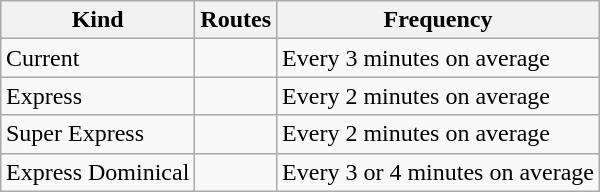<table class="wikitable" style="margin:1em auto;">
<tr>
<th>Kind</th>
<th>Routes</th>
<th>Frequency</th>
</tr>
<tr>
<td>Current</td>
<td>  </td>
<td>Every 3 minutes on average</td>
</tr>
<tr>
<td>Express</td>
<td>   </td>
<td>Every 2 minutes on average</td>
</tr>
<tr>
<td>Super Express</td>
<td> </td>
<td>Every 2 minutes on average</td>
</tr>
<tr>
<td>Express Dominical</td>
<td></td>
<td>Every 3 or 4 minutes on average</td>
</tr>
</table>
